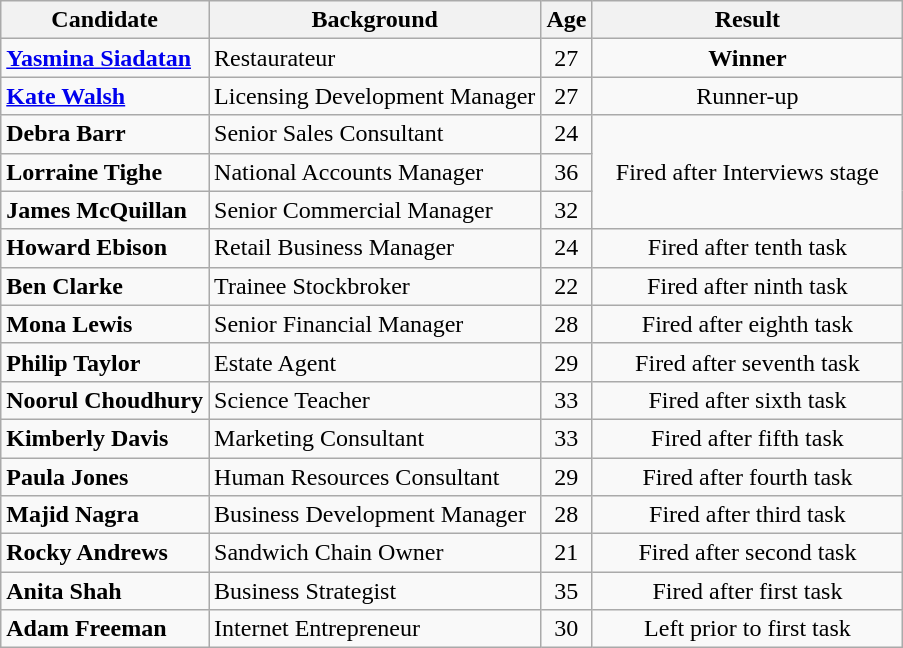<table class="wikitable sortable">
<tr style="vertical-align:top">
<th>Candidate</th>
<th>Background</th>
<th><span>Age</span></th>
<th width="200">Result</th>
</tr>
<tr>
<td><strong><a href='#'>Yasmina Siadatan</a></strong></td>
<td>Restaurateur</td>
<td style="text-align:center">27</td>
<td align="center"><strong>Winner</strong></td>
</tr>
<tr>
<td><strong><a href='#'>Kate Walsh</a></strong></td>
<td>Licensing Development Manager</td>
<td style="text-align:center">27</td>
<td align="center">Runner-up</td>
</tr>
<tr>
<td><strong>Debra Barr</strong></td>
<td>Senior Sales Consultant</td>
<td style="text-align:center">24</td>
<td style="text-align:center" rowspan="3">Fired after Interviews stage</td>
</tr>
<tr>
<td><strong>Lorraine Tighe</strong></td>
<td>National Accounts Manager</td>
<td style="text-align:center">36</td>
</tr>
<tr>
<td><strong>James McQuillan</strong></td>
<td>Senior Commercial Manager</td>
<td style="text-align:center">32</td>
</tr>
<tr>
<td><strong>Howard Ebison</strong></td>
<td>Retail Business Manager</td>
<td style="text-align:center">24</td>
<td align="center">Fired after tenth task</td>
</tr>
<tr>
<td><strong>Ben Clarke</strong></td>
<td>Trainee Stockbroker</td>
<td style="text-align:center">22</td>
<td align="center">Fired after ninth task</td>
</tr>
<tr>
<td><strong>Mona Lewis</strong></td>
<td>Senior Financial Manager</td>
<td style="text-align:center">28</td>
<td align="center">Fired after eighth task</td>
</tr>
<tr>
<td><strong>Philip Taylor</strong></td>
<td>Estate Agent</td>
<td style="text-align:center">29</td>
<td align="center">Fired after seventh task</td>
</tr>
<tr>
<td><strong>Noorul Choudhury</strong></td>
<td>Science Teacher</td>
<td style="text-align:center">33</td>
<td align="center">Fired after sixth task</td>
</tr>
<tr>
<td><strong>Kimberly Davis</strong></td>
<td>Marketing Consultant</td>
<td style="text-align:center">33</td>
<td align="center">Fired after fifth task</td>
</tr>
<tr>
<td><strong>Paula Jones</strong></td>
<td>Human Resources Consultant</td>
<td style="text-align:center">29</td>
<td align="center">Fired after fourth task</td>
</tr>
<tr>
<td><strong>Majid Nagra</strong></td>
<td>Business Development Manager</td>
<td style="text-align:center">28</td>
<td align="center">Fired after third task</td>
</tr>
<tr>
<td><strong>Rocky Andrews</strong></td>
<td>Sandwich Chain Owner</td>
<td style="text-align:center">21</td>
<td align="center">Fired after second task</td>
</tr>
<tr>
<td><strong>Anita Shah</strong></td>
<td>Business Strategist</td>
<td style="text-align:center">35</td>
<td align="center">Fired after first task</td>
</tr>
<tr>
<td><strong>Adam Freeman</strong></td>
<td>Internet Entrepreneur</td>
<td style="text-align:center">30</td>
<td align="center">Left prior to first task</td>
</tr>
</table>
